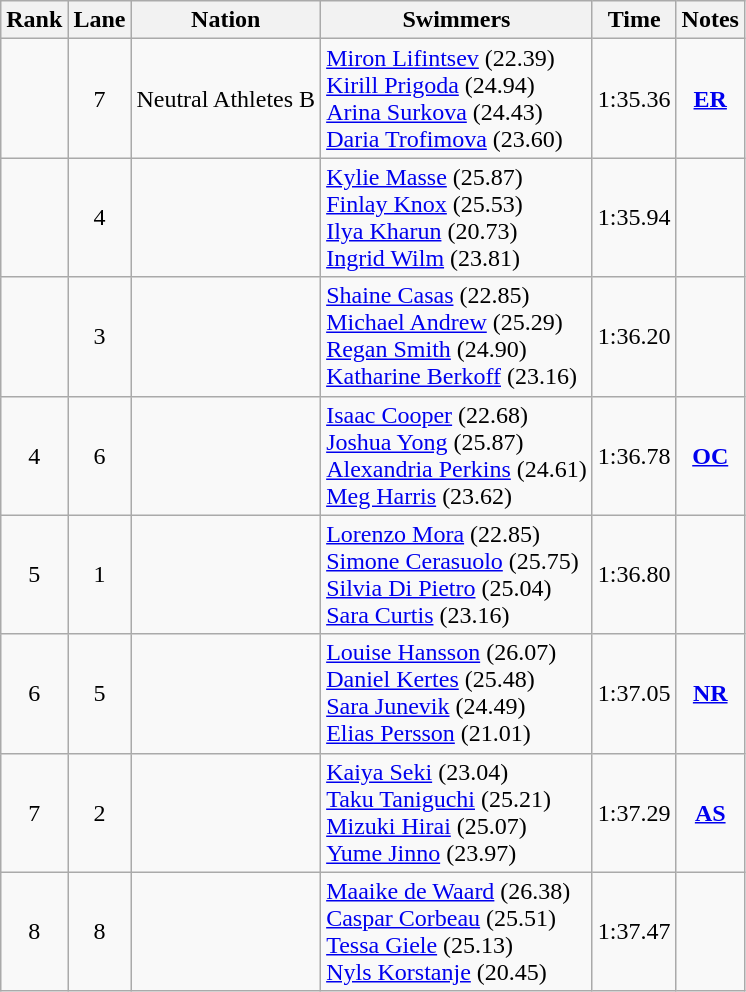<table class="wikitable sortable" style="text-align:center">
<tr>
<th>Rank</th>
<th>Lane</th>
<th>Nation</th>
<th>Swimmers</th>
<th>Time</th>
<th>Notes</th>
</tr>
<tr>
<td></td>
<td>7</td>
<td align=left> Neutral Athletes B</td>
<td align=left><a href='#'>Miron Lifintsev</a> (22.39)<br><a href='#'>Kirill Prigoda</a> (24.94)<br><a href='#'>Arina Surkova</a> (24.43)<br><a href='#'>Daria Trofimova</a> (23.60)</td>
<td>1:35.36</td>
<td><a href='#'><strong>ER</strong></a></td>
</tr>
<tr>
<td></td>
<td>4</td>
<td align=left></td>
<td align=left><a href='#'>Kylie Masse</a> (25.87)<br><a href='#'>Finlay Knox</a> (25.53)<br><a href='#'>Ilya Kharun</a> (20.73)<br><a href='#'>Ingrid Wilm</a> (23.81)</td>
<td>1:35.94</td>
<td></td>
</tr>
<tr>
<td></td>
<td>3</td>
<td align=left></td>
<td align=left><a href='#'>Shaine Casas</a> (22.85)<br><a href='#'>Michael Andrew</a> (25.29)<br><a href='#'>Regan Smith</a> (24.90)<br><a href='#'>Katharine Berkoff</a> (23.16)</td>
<td>1:36.20</td>
<td></td>
</tr>
<tr>
<td>4</td>
<td>6</td>
<td align=left></td>
<td align=left><a href='#'>Isaac Cooper</a> (22.68)<br><a href='#'>Joshua Yong</a> (25.87)<br><a href='#'>Alexandria Perkins</a> (24.61)<br><a href='#'>Meg Harris</a> (23.62)</td>
<td>1:36.78</td>
<td><a href='#'><strong>OC</strong></a></td>
</tr>
<tr>
<td>5</td>
<td>1</td>
<td align=left></td>
<td align=left><a href='#'>Lorenzo Mora</a> (22.85)<br><a href='#'>Simone Cerasuolo</a> (25.75)<br><a href='#'>Silvia Di Pietro</a> (25.04)<br><a href='#'>Sara Curtis</a> (23.16)</td>
<td>1:36.80</td>
<td></td>
</tr>
<tr>
<td>6</td>
<td>5</td>
<td align=left></td>
<td align=left><a href='#'>Louise Hansson</a> (26.07)<br><a href='#'>Daniel Kertes</a> (25.48)<br><a href='#'>Sara Junevik</a> (24.49)<br><a href='#'>Elias Persson</a> (21.01)</td>
<td>1:37.05</td>
<td><strong><a href='#'>NR</a></strong></td>
</tr>
<tr>
<td>7</td>
<td>2</td>
<td align=left></td>
<td align=left><a href='#'>Kaiya Seki</a> (23.04)<br><a href='#'>Taku Taniguchi</a> (25.21)<br><a href='#'>Mizuki Hirai</a> (25.07)<br><a href='#'>Yume Jinno</a> (23.97)</td>
<td>1:37.29</td>
<td><a href='#'><strong>AS</strong></a></td>
</tr>
<tr>
<td>8</td>
<td>8</td>
<td align=left></td>
<td align=left><a href='#'>Maaike de Waard</a> (26.38)<br><a href='#'>Caspar Corbeau</a> (25.51)<br><a href='#'>Tessa Giele</a> (25.13)<br><a href='#'>Nyls Korstanje</a> (20.45)</td>
<td>1:37.47</td>
<td></td>
</tr>
</table>
